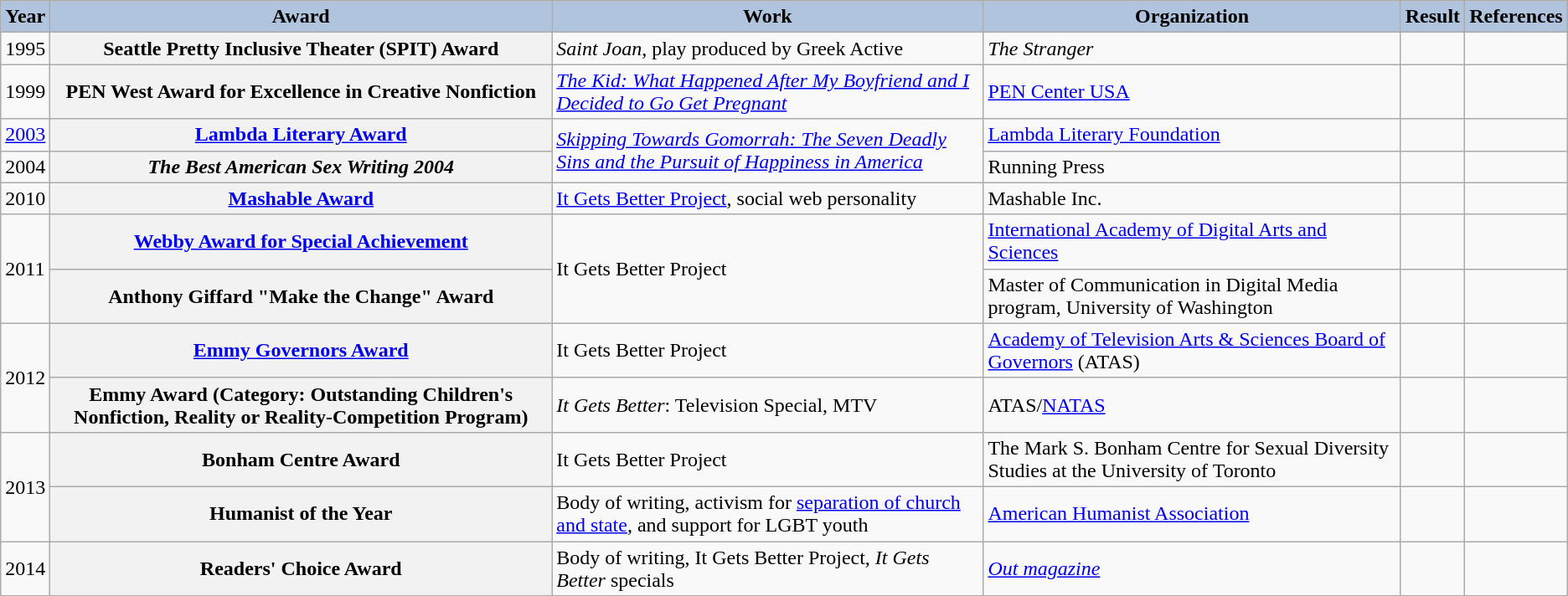<table class="wikitable sortable plainrowheaders">
<tr style="text-align:center;">
<th scope="col" style="background:#B0C4DE;">Year</th>
<th scope="col" style="background:#B0C4DE;">Award</th>
<th scope="col" style="background:#B0C4DE;">Work</th>
<th scope="col" style="background:#B0C4DE;">Organization</th>
<th scope="col" style="background:#B0C4DE;">Result</th>
<th scope="col" style="background:#B0C4DE;">References</th>
</tr>
<tr>
<td>1995</td>
<th scope="row">Seattle Pretty Inclusive Theater (SPIT) Award</th>
<td><em>Saint Joan</em>, play produced by Greek Active</td>
<td><em>The Stranger</em></td>
<td></td>
<td style="text-align:center;"></td>
</tr>
<tr>
<td>1999</td>
<th scope="row">PEN West Award for Excellence in Creative Nonfiction</th>
<td><em><a href='#'>The Kid: What Happened After My Boyfriend and I Decided to Go Get Pregnant</a></em></td>
<td><a href='#'>PEN Center USA</a></td>
<td></td>
<td style="text-align:center;"></td>
</tr>
<tr>
<td><a href='#'>2003</a></td>
<th scope="row"><a href='#'>Lambda Literary Award</a></th>
<td rowspan="2"><em><a href='#'>Skipping Towards Gomorrah: The Seven Deadly Sins and the Pursuit of Happiness in America</a></em></td>
<td><a href='#'>Lambda Literary Foundation</a></td>
<td></td>
<td style="text-align:center;"></td>
</tr>
<tr>
<td>2004</td>
<th scope="row"><em>The Best American Sex Writing 2004</em></th>
<td>Running Press</td>
<td></td>
<td style="text-align:center;"></td>
</tr>
<tr>
<td>2010</td>
<th scope="row"><a href='#'>Mashable Award</a></th>
<td><a href='#'>It Gets Better Project</a>, social web personality</td>
<td>Mashable Inc.</td>
<td></td>
<td style="text-align:center;"></td>
</tr>
<tr>
<td rowspan="2">2011</td>
<th scope="row"><a href='#'>Webby Award for Special Achievement</a></th>
<td rowspan="2">It Gets Better Project</td>
<td><a href='#'>International Academy of Digital Arts and Sciences</a></td>
<td></td>
<td style="text-align:center;"></td>
</tr>
<tr>
<th scope="row">Anthony Giffard "Make the Change" Award</th>
<td>Master of Communication in Digital Media program, University of Washington</td>
<td></td>
<td style="text-align:center;"></td>
</tr>
<tr>
<td rowspan="2">2012</td>
<th scope="row"><a href='#'>Emmy Governors Award</a></th>
<td>It Gets Better Project</td>
<td><a href='#'>Academy of Television Arts & Sciences Board of Governors</a> (ATAS)</td>
<td></td>
<td style="text-align:center;"></td>
</tr>
<tr>
<th scope="row">Emmy Award (Category: Outstanding Children's Nonfiction, Reality or Reality-Competition Program)</th>
<td><em>It Gets Better</em>: Television Special, MTV</td>
<td>ATAS/<a href='#'>NATAS</a></td>
<td></td>
<td style="text-align:center;"></td>
</tr>
<tr>
<td rowspan="2">2013</td>
<th scope="row">Bonham Centre Award</th>
<td>It Gets Better Project</td>
<td>The Mark S. Bonham Centre for Sexual Diversity Studies at the University of Toronto</td>
<td></td>
<td style="text-align:center;"></td>
</tr>
<tr>
<th scope="row">Humanist of the Year</th>
<td>Body of writing, activism for <a href='#'>separation of church and state</a>, and support for LGBT youth</td>
<td><a href='#'>American Humanist Association</a></td>
<td></td>
<td style="text-align:center;"></td>
</tr>
<tr>
<td>2014</td>
<th scope="row">Readers' Choice Award</th>
<td>Body of writing, It Gets Better Project, <em>It Gets Better</em> specials</td>
<td><em><a href='#'>Out magazine</a></em></td>
<td></td>
<td style="text-align:center;"></td>
</tr>
</table>
